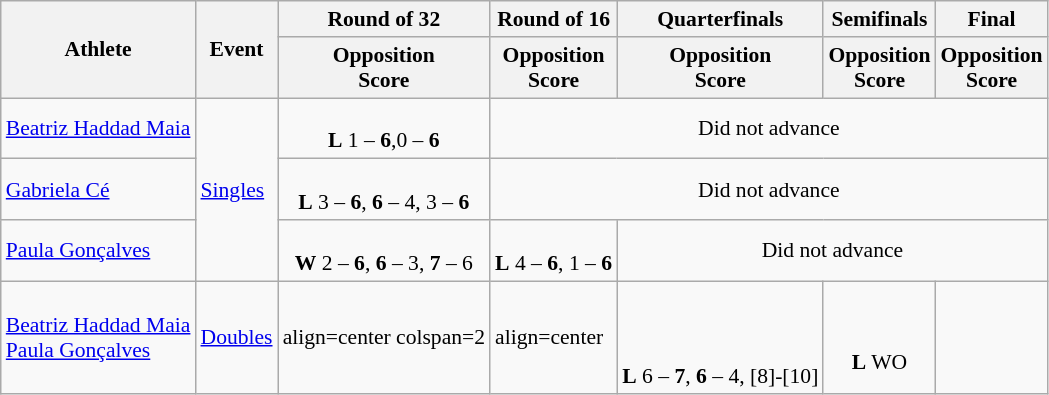<table class="wikitable" style="font-size:90%">
<tr>
<th rowspan=2>Athlete</th>
<th rowspan=2>Event</th>
<th>Round of 32</th>
<th>Round of 16</th>
<th>Quarterfinals</th>
<th>Semifinals</th>
<th colspan=2>Final</th>
</tr>
<tr>
<th>Opposition<br>Score</th>
<th>Opposition<br>Score</th>
<th>Opposition<br>Score</th>
<th>Opposition<br>Score</th>
<th>Opposition<br>Score</th>
</tr>
<tr>
<td><a href='#'>Beatriz Haddad Maia</a></td>
<td rowspan=3><a href='#'>Singles</a></td>
<td align=center><br><strong>L</strong> 1 – <strong>6</strong>,0 – <strong>6</strong></td>
<td align=center colspan=4>Did not advance</td>
</tr>
<tr>
<td><a href='#'>Gabriela Cé</a></td>
<td align=center><br><strong>L</strong> 3 – <strong>6</strong>, <strong>6</strong> – 4, 3 – <strong>6</strong></td>
<td align=center colspan=4>Did not advance</td>
</tr>
<tr>
<td><a href='#'>Paula Gonçalves</a></td>
<td align=center><br><strong>W</strong> 2 – <strong>6</strong>, <strong>6</strong> – 3, <strong>7</strong> – 6</td>
<td align=center><br><strong>L</strong> 4 – <strong>6</strong>, 1 – <strong>6</strong></td>
<td align=center colspan=4>Did not advance</td>
</tr>
<tr>
<td><a href='#'>Beatriz Haddad Maia</a><br><a href='#'>Paula Gonçalves</a></td>
<td><a href='#'>Doubles</a></td>
<td>align=center colspan=2 </td>
<td>align=center </td>
<td><br><br><br><strong>L</strong> 6 – <strong>7</strong>, <strong>6</strong> – 4, [8]-[10]</td>
<td align=center><br><br> <strong>L</strong> WO</td>
</tr>
</table>
